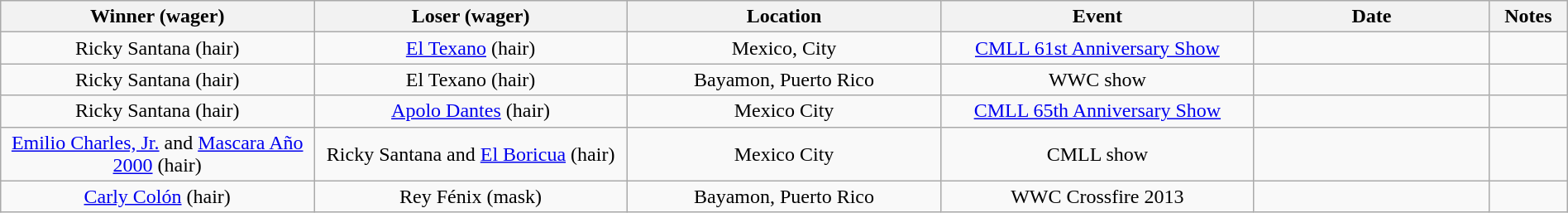<table class="wikitable sortable" width=100%  style="text-align: center">
<tr>
<th width=20% scope="col">Winner (wager)</th>
<th width=20% scope="col">Loser (wager)</th>
<th width=20% scope="col">Location</th>
<th width=20% scope="col">Event</th>
<th width=15% scope="col">Date</th>
<th class="unsortable" width=5% scope="col">Notes</th>
</tr>
<tr>
<td>Ricky Santana (hair)</td>
<td><a href='#'>El Texano</a> (hair)</td>
<td>Mexico, City</td>
<td><a href='#'>CMLL 61st Anniversary Show</a></td>
<td></td>
<td></td>
</tr>
<tr>
<td>Ricky Santana (hair)</td>
<td>El Texano (hair)</td>
<td>Bayamon, Puerto Rico</td>
<td>WWC show</td>
<td></td>
<td> </td>
</tr>
<tr>
<td>Ricky Santana (hair)</td>
<td><a href='#'>Apolo Dantes</a> (hair)</td>
<td>Mexico City</td>
<td><a href='#'>CMLL 65th Anniversary Show</a></td>
<td></td>
<td></td>
</tr>
<tr>
<td><a href='#'>Emilio Charles, Jr.</a> and <a href='#'>Mascara Año 2000</a> (hair)</td>
<td>Ricky Santana and <a href='#'>El Boricua</a> (hair)</td>
<td>Mexico City</td>
<td>CMLL show</td>
<td></td>
<td> </td>
</tr>
<tr>
<td><a href='#'>Carly Colón</a> (hair)</td>
<td>Rey Fénix (mask)</td>
<td>Bayamon, Puerto Rico</td>
<td>WWC Crossfire 2013</td>
<td></td>
<td></td>
</tr>
</table>
